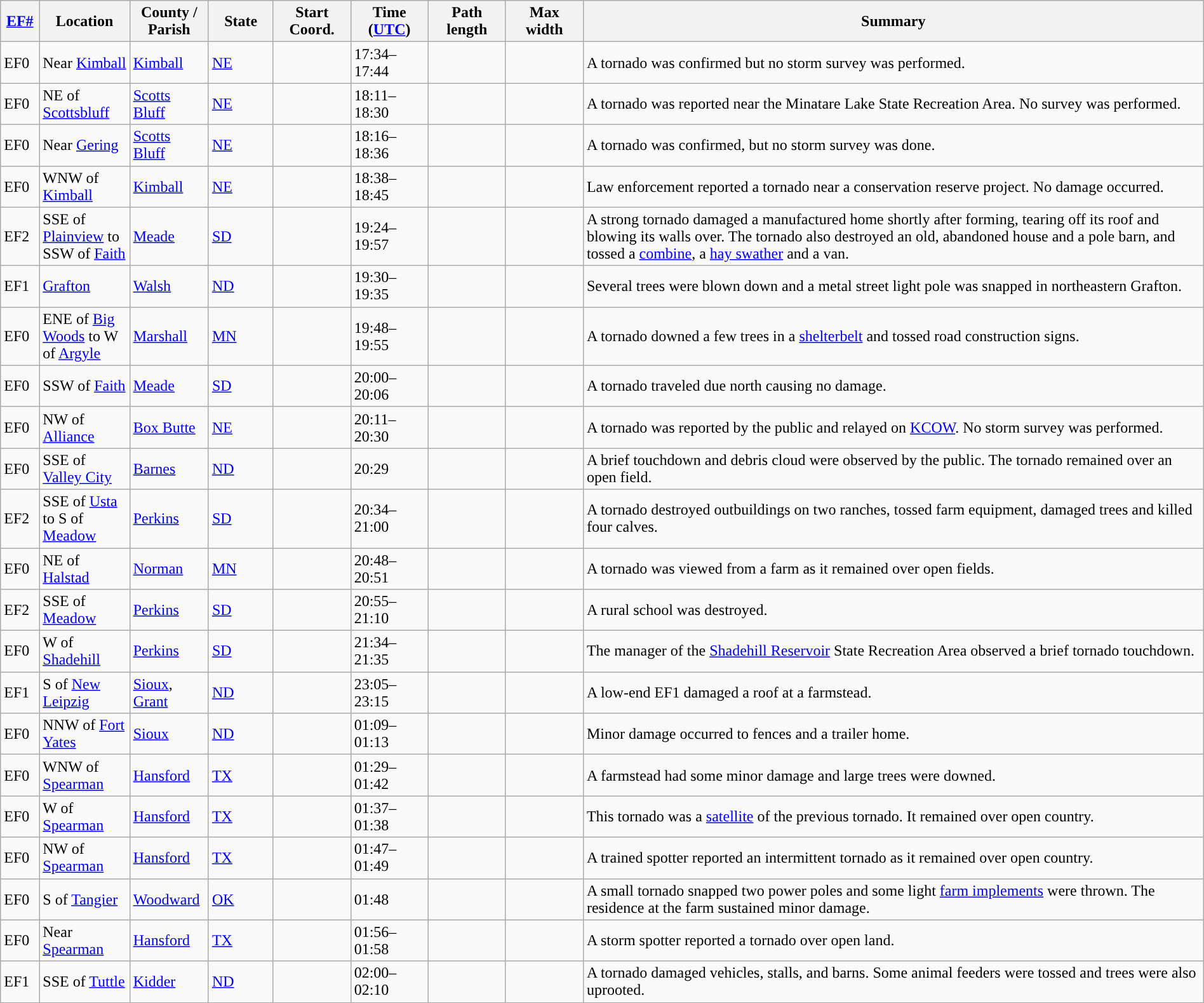<table class="wikitable sortable" style="width:100%;">
<tr>
<th scope="col"  style="width:3%; text-align:center;"><a href='#'>EF#</a></th>
<th scope="col"  style="width:7%; text-align:center;" class="unsortable">Location</th>
<th scope="col"  style="width:6%; text-align:center;" class="unsortable">County / Parish</th>
<th scope="col"  style="width:5%; text-align:center;">State</th>
<th scope="col"  style="width:6%; text-align:center;">Start Coord.</th>
<th scope="col"  style="width:6%; text-align:center;">Time (<a href='#'>UTC</a>)</th>
<th scope="col"  style="width:6%; text-align:center;">Path length</th>
<th scope="col"  style="width:6%; text-align:center;">Max width</th>
<th scope="col" class="unsortable" style="width:48%; text-align:center;">Summary</th>
</tr>
<tr>
<td>EF0</td>
<td>Near <a href='#'>Kimball</a></td>
<td><a href='#'>Kimball</a></td>
<td><a href='#'>NE</a></td>
<td></td>
<td>17:34–17:44</td>
<td></td>
<td></td>
<td>A tornado was confirmed but no storm survey was performed.</td>
</tr>
<tr>
<td>EF0</td>
<td>NE of <a href='#'>Scottsbluff</a></td>
<td><a href='#'>Scotts Bluff</a></td>
<td><a href='#'>NE</a></td>
<td></td>
<td>18:11–18:30</td>
<td></td>
<td></td>
<td>A tornado was reported near the Minatare Lake State Recreation Area. No survey was performed.</td>
</tr>
<tr>
<td>EF0</td>
<td>Near <a href='#'>Gering</a></td>
<td><a href='#'>Scotts Bluff</a></td>
<td><a href='#'>NE</a></td>
<td></td>
<td>18:16–18:36</td>
<td></td>
<td></td>
<td>A tornado was confirmed, but no storm survey was done.</td>
</tr>
<tr>
<td>EF0</td>
<td>WNW of <a href='#'>Kimball</a></td>
<td><a href='#'>Kimball</a></td>
<td><a href='#'>NE</a></td>
<td></td>
<td>18:38–18:45</td>
<td></td>
<td></td>
<td>Law enforcement reported a tornado near a conservation reserve project. No damage occurred.</td>
</tr>
<tr>
<td>EF2</td>
<td>SSE of <a href='#'>Plainview</a> to SSW of <a href='#'>Faith</a></td>
<td><a href='#'>Meade</a></td>
<td><a href='#'>SD</a></td>
<td></td>
<td>19:24–19:57</td>
<td></td>
<td></td>
<td>A strong tornado damaged a manufactured home shortly after forming, tearing off its roof and blowing its walls over. The tornado also destroyed an old, abandoned house and a pole barn, and tossed a <a href='#'>combine</a>, a <a href='#'>hay swather</a> and a van.</td>
</tr>
<tr>
<td>EF1</td>
<td><a href='#'>Grafton</a></td>
<td><a href='#'>Walsh</a></td>
<td><a href='#'>ND</a></td>
<td></td>
<td>19:30–19:35</td>
<td></td>
<td></td>
<td>Several trees were blown down and a metal street light pole was snapped in northeastern Grafton.</td>
</tr>
<tr>
<td>EF0</td>
<td>ENE of <a href='#'>Big Woods</a> to W of <a href='#'>Argyle</a></td>
<td><a href='#'>Marshall</a></td>
<td><a href='#'>MN</a></td>
<td></td>
<td>19:48–19:55</td>
<td></td>
<td></td>
<td>A tornado downed a few trees in a <a href='#'>shelterbelt</a> and tossed road construction signs.</td>
</tr>
<tr>
<td>EF0</td>
<td>SSW of <a href='#'>Faith</a></td>
<td><a href='#'>Meade</a></td>
<td><a href='#'>SD</a></td>
<td></td>
<td>20:00–20:06</td>
<td></td>
<td></td>
<td>A tornado traveled due north causing no damage.</td>
</tr>
<tr>
<td>EF0</td>
<td>NW of <a href='#'>Alliance</a></td>
<td><a href='#'>Box Butte</a></td>
<td><a href='#'>NE</a></td>
<td></td>
<td>20:11–20:30</td>
<td></td>
<td></td>
<td>A tornado was reported by the public and relayed on <a href='#'>KCOW</a>. No storm survey was performed.</td>
</tr>
<tr>
<td>EF0</td>
<td>SSE of <a href='#'>Valley City</a></td>
<td><a href='#'>Barnes</a></td>
<td><a href='#'>ND</a></td>
<td></td>
<td>20:29</td>
<td></td>
<td></td>
<td>A brief touchdown and debris cloud were observed by the public. The tornado remained over an open field.</td>
</tr>
<tr>
<td>EF2</td>
<td>SSE of <a href='#'>Usta</a> to S of <a href='#'>Meadow</a></td>
<td><a href='#'>Perkins</a></td>
<td><a href='#'>SD</a></td>
<td></td>
<td>20:34–21:00</td>
<td></td>
<td></td>
<td>A tornado destroyed outbuildings on two ranches, tossed farm equipment, damaged trees and killed four calves.</td>
</tr>
<tr>
<td>EF0</td>
<td>NE of <a href='#'>Halstad</a></td>
<td><a href='#'>Norman</a></td>
<td><a href='#'>MN</a></td>
<td></td>
<td>20:48–20:51</td>
<td></td>
<td></td>
<td>A tornado was viewed from a farm as it remained over open fields.</td>
</tr>
<tr>
<td>EF2</td>
<td>SSE of <a href='#'>Meadow</a></td>
<td><a href='#'>Perkins</a></td>
<td><a href='#'>SD</a></td>
<td></td>
<td>20:55–21:10</td>
<td></td>
<td></td>
<td>A rural school was destroyed.</td>
</tr>
<tr>
<td>EF0</td>
<td>W of <a href='#'>Shadehill</a></td>
<td><a href='#'>Perkins</a></td>
<td><a href='#'>SD</a></td>
<td></td>
<td>21:34–21:35</td>
<td></td>
<td></td>
<td>The manager of the <a href='#'>Shadehill Reservoir</a> State Recreation Area observed a brief tornado touchdown.</td>
</tr>
<tr>
<td>EF1</td>
<td>S of <a href='#'>New Leipzig</a></td>
<td><a href='#'>Sioux</a>, <a href='#'>Grant</a></td>
<td><a href='#'>ND</a></td>
<td></td>
<td>23:05–23:15</td>
<td></td>
<td></td>
<td>A low-end EF1 damaged a roof at a farmstead.</td>
</tr>
<tr>
<td>EF0</td>
<td>NNW of <a href='#'>Fort Yates</a></td>
<td><a href='#'>Sioux</a></td>
<td><a href='#'>ND</a></td>
<td></td>
<td>01:09–01:13</td>
<td></td>
<td></td>
<td>Minor damage occurred to fences and a trailer home.</td>
</tr>
<tr>
<td>EF0</td>
<td>WNW of <a href='#'>Spearman</a></td>
<td><a href='#'>Hansford</a></td>
<td><a href='#'>TX</a></td>
<td></td>
<td>01:29–01:42</td>
<td></td>
<td></td>
<td>A farmstead had some minor damage and large trees were downed.</td>
</tr>
<tr>
<td>EF0</td>
<td>W of <a href='#'>Spearman</a></td>
<td><a href='#'>Hansford</a></td>
<td><a href='#'>TX</a></td>
<td></td>
<td>01:37–01:38</td>
<td></td>
<td></td>
<td>This tornado was a <a href='#'>satellite</a> of the previous tornado. It remained over open country.</td>
</tr>
<tr>
<td>EF0</td>
<td>NW of <a href='#'>Spearman</a></td>
<td><a href='#'>Hansford</a></td>
<td><a href='#'>TX</a></td>
<td></td>
<td>01:47–01:49</td>
<td></td>
<td></td>
<td>A trained spotter reported an intermittent tornado as it remained over open country.</td>
</tr>
<tr>
<td>EF0</td>
<td>S of <a href='#'>Tangier</a></td>
<td><a href='#'>Woodward</a></td>
<td><a href='#'>OK</a></td>
<td></td>
<td>01:48</td>
<td></td>
<td></td>
<td>A small tornado snapped two power poles and some light <a href='#'>farm implements</a> were thrown. The residence at the farm sustained minor damage.</td>
</tr>
<tr>
<td>EF0</td>
<td>Near <a href='#'>Spearman</a></td>
<td><a href='#'>Hansford</a></td>
<td><a href='#'>TX</a></td>
<td></td>
<td>01:56–01:58</td>
<td></td>
<td></td>
<td>A storm spotter reported a tornado over open land.</td>
</tr>
<tr>
<td>EF1</td>
<td>SSE of <a href='#'>Tuttle</a></td>
<td><a href='#'>Kidder</a></td>
<td><a href='#'>ND</a></td>
<td></td>
<td>02:00–02:10</td>
<td></td>
<td></td>
<td>A tornado damaged vehicles, stalls, and barns. Some animal feeders were tossed and trees were also uprooted.</td>
</tr>
<tr>
</tr>
</table>
